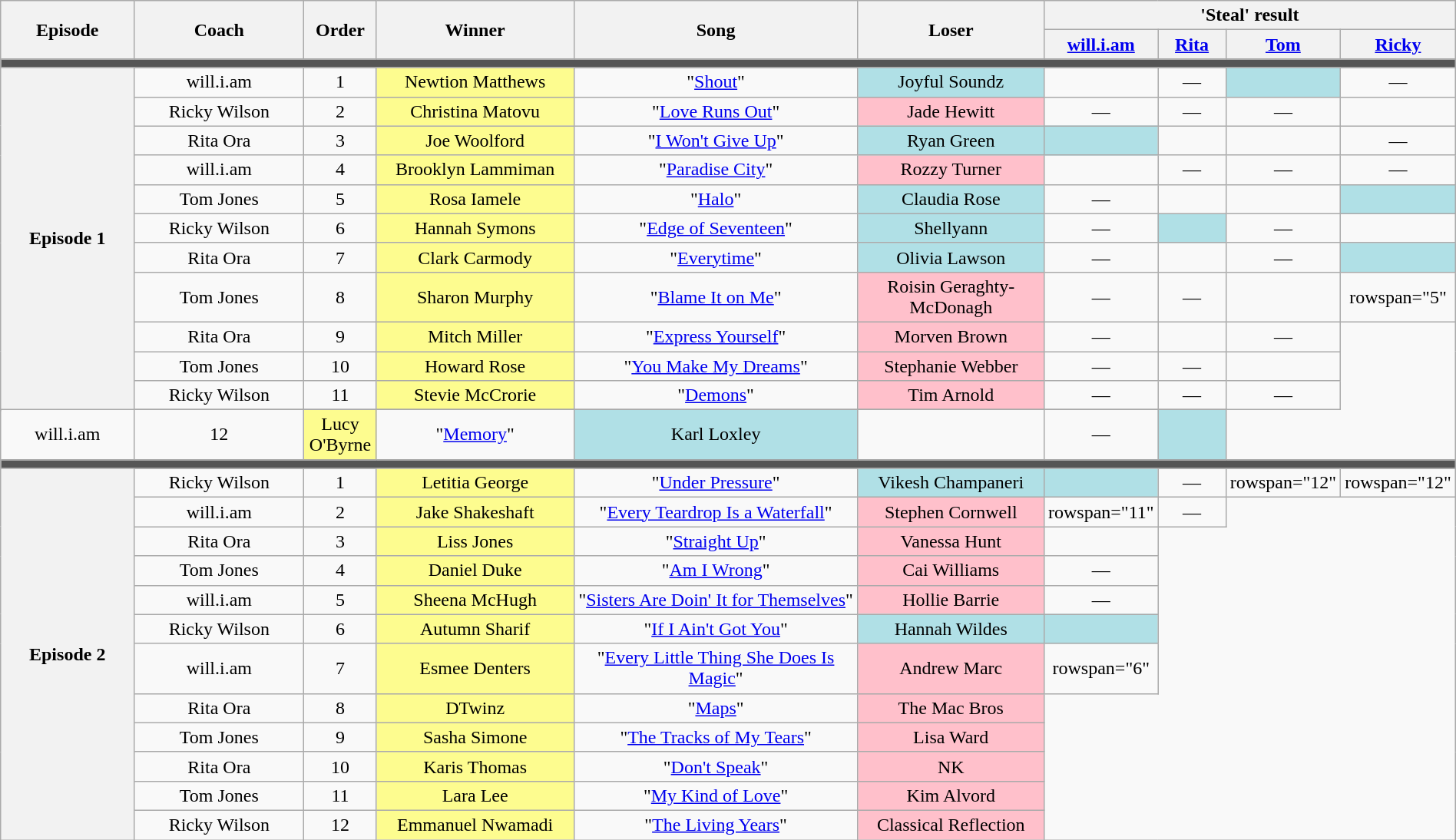<table class="wikitable" style="text-align: center; width:100%;">
<tr>
<th rowspan="2" width="10%">Episode</th>
<th rowspan="2" width="13%">Coach</th>
<th rowspan="2" width="05%">Order</th>
<th rowspan="2" width="15%">Winner</th>
<th rowspan="2" width="22%">Song</th>
<th rowspan="2" width="14%">Loser</th>
<th colspan="4" width="20%">'Steal' result</th>
</tr>
<tr>
<th width="05%"><a href='#'>will.i.am</a></th>
<th width="05%"><a href='#'>Rita</a></th>
<th width="05%"><a href='#'>Tom</a></th>
<th width="05%"><a href='#'>Ricky</a></th>
</tr>
<tr>
<td colspan="10" style="background:#555555;"></td>
</tr>
<tr>
<th rowspan="12">Episode 1<br><small></small></th>
<td>will.i.am</td>
<td>1</td>
<td style="background:#fdfc8f;text-align:center;">Newtion Matthews</td>
<td>"<a href='#'>Shout</a>"</td>
<td style="background:#B0E0E6; text-align:center;">Joyful Soundz</td>
<td></td>
<td>—</td>
<td style="background:#b0e0e6;text-align:center;"><strong></strong></td>
<td>—</td>
</tr>
<tr>
<td>Ricky Wilson</td>
<td>2</td>
<td style="background:#fdfc8f;text-align:center;">Christina Matovu</td>
<td>"<a href='#'>Love Runs Out</a>"</td>
<td style="background:pink; text-align:center;">Jade Hewitt</td>
<td>—</td>
<td>—</td>
<td>—</td>
<td></td>
</tr>
<tr>
<td>Rita Ora</td>
<td>3</td>
<td style="background:#fdfc8f;text-align:center;">Joe Woolford</td>
<td>"<a href='#'>I Won't Give Up</a>"</td>
<td style="background:#B0E0E6; text-align:center;">Ryan Green</td>
<td style="background:#b0e0e6;text-align:center;"><strong></strong></td>
<td></td>
<td><strong></strong></td>
<td>—</td>
</tr>
<tr>
<td>will.i.am</td>
<td>4</td>
<td style="background:#fdfc8f;text-align:center;">Brooklyn Lammiman</td>
<td>"<a href='#'>Paradise City</a>"</td>
<td style="background:pink; text-align:center;">Rozzy Turner</td>
<td></td>
<td>—</td>
<td>—</td>
<td>—</td>
</tr>
<tr>
<td>Tom Jones</td>
<td>5</td>
<td style="background:#fdfc8f;text-align:center;">Rosa Iamele</td>
<td>"<a href='#'>Halo</a>"</td>
<td style="background:#B0E0E6;text-align:center;">Claudia Rose</td>
<td>—</td>
<td><strong></strong></td>
<td></td>
<td style="background:#b0e0e6;text-align:center;"><strong></strong></td>
</tr>
<tr>
<td>Ricky Wilson</td>
<td>6</td>
<td style="background:#fdfc8f;text-align:center;">Hannah Symons</td>
<td>"<a href='#'>Edge of Seventeen</a>"</td>
<td style="background:#B0E0E6;text-align:center;">Shellyann</td>
<td>—</td>
<td style="background:#b0e0e6;text-align:center;"><strong></strong></td>
<td>—</td>
<td></td>
</tr>
<tr>
<td>Rita Ora</td>
<td>7</td>
<td style="background:#fdfc8f;text-align:center;">Clark Carmody</td>
<td>"<a href='#'>Everytime</a>"</td>
<td style="background:#B0E0E6;text-align:center;">Olivia Lawson</td>
<td>—</td>
<td></td>
<td>—</td>
<td style="background:#b0e0e6;text-align:center;"><strong></strong></td>
</tr>
<tr>
<td>Tom Jones</td>
<td>8</td>
<td style="background:#fdfc8f; text-align:center;">Sharon Murphy</td>
<td>"<a href='#'>Blame It on Me</a>"</td>
<td style="background:pink;text-align:center;">Roisin Geraghty-McDonagh</td>
<td>—</td>
<td>—</td>
<td></td>
<td>rowspan="5" </td>
</tr>
<tr>
<td>Rita Ora</td>
<td>9</td>
<td style="background:#fdfc8f;text-align:center;">Mitch Miller</td>
<td>"<a href='#'>Express Yourself</a>"</td>
<td style="background:pink; text-align:center;">Morven Brown</td>
<td>—</td>
<td></td>
<td>—</td>
</tr>
<tr>
<td>Tom Jones</td>
<td>10</td>
<td style="background:#fdfc8f;text-align:center;">Howard Rose</td>
<td>"<a href='#'>You Make My Dreams</a>"</td>
<td style="background:pink;text-align:center;">Stephanie Webber</td>
<td>—</td>
<td>—</td>
<td></td>
</tr>
<tr>
<td>Ricky Wilson</td>
<td>11</td>
<td style="background:#fdfc8f;text-align:center;">Stevie McCrorie</td>
<td>"<a href='#'>Demons</a>"</td>
<td style="background:pink;text-align:center;">Tim Arnold</td>
<td>—</td>
<td>—</td>
<td>—</td>
</tr>
<tr>
</tr>
<tr>
<td>will.i.am</td>
<td>12</td>
<td style="background:#fdfc8f;text-align:center;">Lucy O'Byrne</td>
<td>"<a href='#'>Memory</a>"</td>
<td style="background:#B0E0E6;text-align:center;">Karl Loxley</td>
<td></td>
<td>—</td>
<td style="background:#b0e0e6;text-align:center;"><strong></strong></td>
</tr>
<tr>
<td colspan="10" style="background:#555555;"></td>
</tr>
<tr>
<th rowspan="12">Episode 2 <br><small></small></th>
<td>Ricky Wilson</td>
<td>1</td>
<td style="background:#fdfc8f;text-align:center;">Letitia George</td>
<td>"<a href='#'>Under Pressure</a>"</td>
<td style="background:#B0E0E6;text-align:center;">Vikesh Champaneri</td>
<td style="background:#b0e0e6;text-align:center;"><strong></strong></td>
<td>—</td>
<td>rowspan="12" </td>
<td>rowspan="12" </td>
</tr>
<tr>
<td>will.i.am</td>
<td>2</td>
<td style="background:#fdfc8f;text-align:center;">Jake Shakeshaft</td>
<td>"<a href='#'>Every Teardrop Is a Waterfall</a>"</td>
<td style="background:pink;text-align:center;">Stephen Cornwell</td>
<td>rowspan="11" </td>
<td>—</td>
</tr>
<tr>
<td>Rita Ora</td>
<td>3</td>
<td style="background:#fdfc8f;text-align:center;">Liss Jones</td>
<td>"<a href='#'>Straight Up</a>"</td>
<td style="background:pink;text-align:center;">Vanessa Hunt</td>
<td></td>
</tr>
<tr>
<td>Tom Jones</td>
<td>4</td>
<td style="background:#fdfc8f;text-align:center;">Daniel Duke</td>
<td>"<a href='#'>Am I Wrong</a>"</td>
<td style="background:pink;text-align:center;">Cai Williams</td>
<td>—</td>
</tr>
<tr>
<td>will.i.am</td>
<td>5</td>
<td style="background:#fdfc8f;text-align:center;">Sheena McHugh</td>
<td>"<a href='#'>Sisters Are Doin' It for Themselves</a>"</td>
<td style="background:pink;text-align:center;">Hollie Barrie</td>
<td>—</td>
</tr>
<tr>
<td>Ricky Wilson</td>
<td>6</td>
<td style="background:#fdfc8f;text-align:center;">Autumn Sharif</td>
<td>"<a href='#'>If I Ain't Got You</a>"</td>
<td style="background:#B0E0E6;text-align:center;">Hannah Wildes</td>
<td style="background:#b0e0e6;text-align:center;"><strong></strong></td>
</tr>
<tr>
<td>will.i.am</td>
<td>7</td>
<td style="background:#fdfc8f;text-align:center;">Esmee Denters</td>
<td>"<a href='#'>Every Little Thing She Does Is Magic</a>"</td>
<td style="background:pink;text-align:center;">Andrew Marc</td>
<td>rowspan="6" </td>
</tr>
<tr>
<td>Rita Ora</td>
<td>8</td>
<td style="background:#fdfc8f;text-align:center;">DTwinz</td>
<td>"<a href='#'>Maps</a>"</td>
<td style="background:pink;text-align:center;">The Mac Bros</td>
</tr>
<tr>
<td>Tom Jones</td>
<td>9</td>
<td style="background:#fdfc8f;text-align:center;">Sasha Simone</td>
<td>"<a href='#'>The Tracks of My Tears</a>"</td>
<td style="background:pink;text-align:center;">Lisa Ward</td>
</tr>
<tr>
<td>Rita Ora</td>
<td>10</td>
<td style="background:#fdfc8f;text-align:center;">Karis Thomas</td>
<td>"<a href='#'>Don't Speak</a>"</td>
<td style="background:pink;text-align:center;">NK</td>
</tr>
<tr>
<td>Tom Jones</td>
<td>11</td>
<td style="background:#fdfc8f;text-align:center;">Lara Lee</td>
<td>"<a href='#'>My Kind of Love</a>"</td>
<td style="background:pink;text-align:center;">Kim Alvord</td>
</tr>
<tr>
<td>Ricky Wilson</td>
<td>12</td>
<td style="background:#fdfc8f;text-align:center;">Emmanuel Nwamadi</td>
<td>"<a href='#'>The Living Years</a>"</td>
<td style="background:pink;text-align:center;">Classical Reflection</td>
</tr>
</table>
